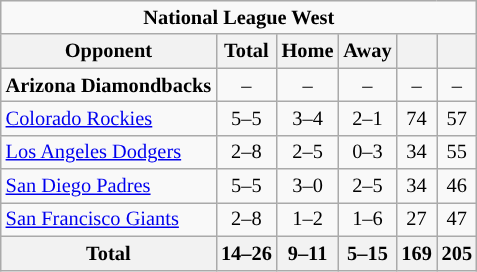<table class="wikitable" style="font-size:85%; text-align:center;">
<tr>
<td colspan="7" style="text-align:center; "><span><strong>National League West</strong></span></td>
</tr>
<tr>
<th>Opponent</th>
<th>Total</th>
<th>Home</th>
<th>Away</th>
<th></th>
<th></th>
</tr>
<tr>
<td style="text-align:left;"><strong>Arizona Diamondbacks</strong></td>
<td>–</td>
<td>–</td>
<td>–</td>
<td>–</td>
<td>–</td>
</tr>
<tr>
<td style="text-align:left;"><a href='#'>Colorado Rockies</a></td>
<td>5–5</td>
<td>3–4</td>
<td>2–1</td>
<td>74</td>
<td>57</td>
</tr>
<tr>
<td style="text-align:left;"><a href='#'>Los Angeles Dodgers</a></td>
<td>2–8</td>
<td>2–5</td>
<td>0–3</td>
<td>34</td>
<td>55</td>
</tr>
<tr>
<td style="text-align:left;"><a href='#'>San Diego Padres</a></td>
<td>5–5</td>
<td>3–0</td>
<td>2–5</td>
<td>34</td>
<td>46</td>
</tr>
<tr>
<td style="text-align:left;"><a href='#'>San Francisco Giants</a></td>
<td>2–8</td>
<td>1–2</td>
<td>1–6</td>
<td>27</td>
<td>47</td>
</tr>
<tr>
<th>Total</th>
<th>14–26</th>
<th>9–11</th>
<th>5–15</th>
<th>169</th>
<th>205</th>
</tr>
</table>
